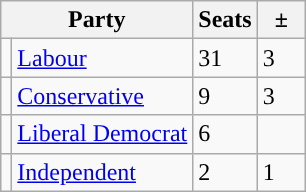<table class="wikitable">
<tr>
<th colspan="2">Party</th>
<th>Seats</th>
<th>  ±  </th>
</tr>
<tr>
<td style="background-color: "></td>
<td><a href='#'>Labour</a></td>
<td>31</td>
<td> 3</td>
</tr>
<tr>
<td style="background-color: "></td>
<td><a href='#'>Conservative</a></td>
<td>9</td>
<td> 3</td>
</tr>
<tr>
<td style="background-color: "></td>
<td><a href='#'>Liberal Democrat</a></td>
<td>6</td>
<td></td>
</tr>
<tr>
<td style="background-color: "></td>
<td><a href='#'>Independent</a></td>
<td>2</td>
<td> 1</td>
</tr>
</table>
